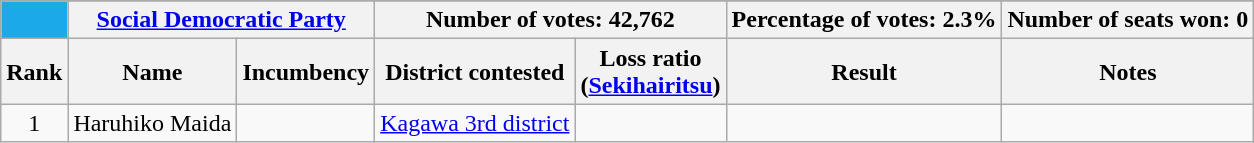<table class="wikitable sortable" style="text-align: center; ">
<tr ------------------>
</tr>
<tr class="vcard">
<th style="background-color: #1CA9E9; width: 5px;"></th>
<th colspan="2" align="center"><a href='#'>Social Democratic Party</a></th>
<th colspan="2" align="center">Number of votes: 42,762</th>
<th colspan="1" align="center">Percentage of votes: 2.3%</th>
<th colspan="2" align="center">Number of seats won: 0</th>
</tr>
<tr>
<th>Rank</th>
<th>Name</th>
<th>Incumbency</th>
<th>District contested</th>
<th>Loss ratio<br>(<a href='#'>Sekihairitsu</a>)</th>
<th>Result</th>
<th>Notes</th>
</tr>
<tr style="display:none;">
<td>99999</td>
<td>AAA</td>
<td>AAA</td>
<td>AAA</td>
<td>99999</td>
<td>AAA </td>
</tr>
<tr style="display:none;">
<td>000</td>
<td>ZZZ</td>
<td>ZZZ</td>
<td>ZZZ</td>
<td>000</td>
<td>ZZZ</td>
</tr>
<tr>
<td>1</td>
<td style="text-align:left;"><span></span> Haruhiko Maida</td>
<td><span></span></td>
<td><a href='#'>Kagawa 3rd district</a></td>
<td></td>
<td style="text-align:left;"><span></span></td>
<td align=left><span></span></td>
</tr>
</table>
